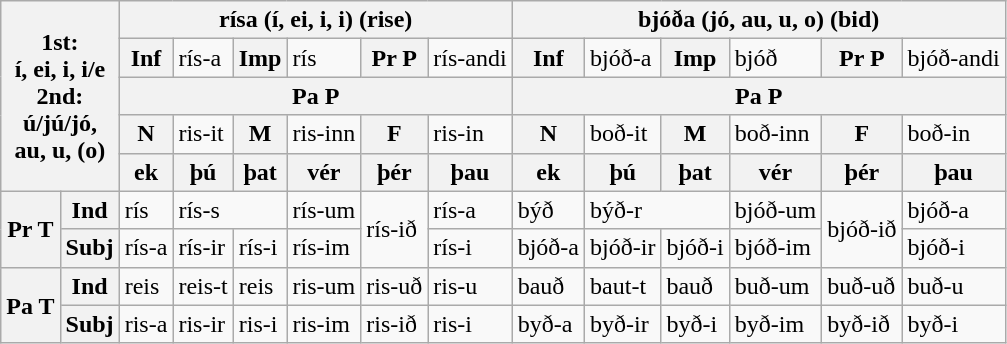<table class="wikitable" border="1">
<tr>
<th rowspan="5" colspan="2">1st: <br> í, ei, i, i/e <br> 2nd: <br> ú/jú/jó, <br> au, u, (o)</th>
<th colspan="6"><strong>rísa (í, ei, i, i)</strong> (rise)</th>
<th colspan="6"><strong>bjóða (jó, au, u, o)</strong> (bid)</th>
</tr>
<tr ---->
<th><abbr>Inf</abbr></th>
<td>rís-a</td>
<th><abbr>Imp</abbr></th>
<td>rís</td>
<th><abbr>Pr P</abbr></th>
<td>rís-andi</td>
<th><abbr>Inf</abbr></th>
<td>bjóð-a</td>
<th><abbr>Imp</abbr></th>
<td>bjóð</td>
<th><abbr>Pr P</abbr></th>
<td>bjóð-andi</td>
</tr>
<tr ---->
<th colspan="6"><abbr>Pa P</abbr></th>
<th colspan="6"><abbr>Pa P</abbr></th>
</tr>
<tr>
<th><abbr>N</abbr></th>
<td>ris-it</td>
<th><abbr>M</abbr></th>
<td>ris-inn</td>
<th><abbr>F</abbr></th>
<td>ris-in</td>
<th><abbr>N</abbr></th>
<td>boð-it</td>
<th><abbr>M</abbr></th>
<td>boð-inn</td>
<th><abbr>F</abbr></th>
<td>boð-in</td>
</tr>
<tr ---->
<th>ek</th>
<th>þú</th>
<th>þat</th>
<th>vér</th>
<th>þér</th>
<th>þau</th>
<th>ek</th>
<th>þú</th>
<th>þat</th>
<th>vér</th>
<th>þér</th>
<th>þau</th>
</tr>
<tr ---->
<th rowspan="2"><abbr>Pr T</abbr></th>
<th><abbr>Ind</abbr></th>
<td>rís</td>
<td colspan="2">rís-s</td>
<td>rís-um</td>
<td rowspan="2">rís-ið</td>
<td>rís-a</td>
<td>býð</td>
<td colspan="2">býð-r</td>
<td>bjóð-um</td>
<td rowspan="2">bjóð-ið</td>
<td>bjóð-a</td>
</tr>
<tr>
<th><abbr>Subj</abbr></th>
<td>rís-a</td>
<td>rís-ir</td>
<td>rís-i</td>
<td>rís-im</td>
<td>rís-i</td>
<td>bjóð-a</td>
<td>bjóð-ir</td>
<td>bjóð-i</td>
<td>bjóð-im</td>
<td>bjóð-i</td>
</tr>
<tr ---->
<th rowspan="2"><abbr>Pa T</abbr></th>
<th><abbr>Ind</abbr></th>
<td>reis</td>
<td>reis-t</td>
<td>reis</td>
<td>ris-um</td>
<td>ris-uð</td>
<td>ris-u</td>
<td>bauð</td>
<td>baut-t</td>
<td>bauð</td>
<td>buð-um</td>
<td>buð-uð</td>
<td>buð-u</td>
</tr>
<tr>
<th><abbr>Subj</abbr></th>
<td>ris-a</td>
<td>ris-ir</td>
<td>ris-i</td>
<td>ris-im</td>
<td>ris-ið</td>
<td>ris-i</td>
<td>byð-a</td>
<td>byð-ir</td>
<td>byð-i</td>
<td>byð-im</td>
<td>byð-ið</td>
<td>byð-i</td>
</tr>
</table>
